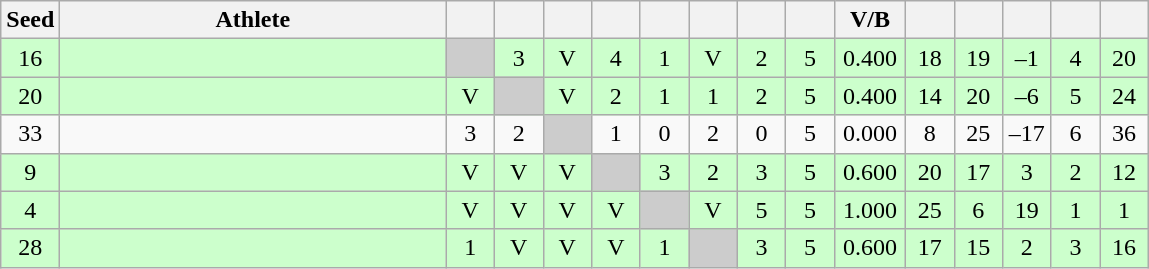<table class="wikitable" style="text-align:center">
<tr>
<th width="25">Seed</th>
<th width="250">Athlete</th>
<th width="25"></th>
<th width="25"></th>
<th width="25"></th>
<th width="25"></th>
<th width="25"></th>
<th width="25"></th>
<th width="25"></th>
<th width="25"></th>
<th width="40">V/B</th>
<th width="25"></th>
<th width="25"></th>
<th width="25"></th>
<th width="25"></th>
<th width="25"></th>
</tr>
<tr bgcolor=ccffcc>
<td>16</td>
<td align=left></td>
<td bgcolor="#cccccc"></td>
<td>3</td>
<td>V</td>
<td>4</td>
<td>1</td>
<td>V</td>
<td>2</td>
<td>5</td>
<td>0.400</td>
<td>18</td>
<td>19</td>
<td>–1</td>
<td>4</td>
<td>20</td>
</tr>
<tr bgcolor=ccffcc>
<td>20</td>
<td align=left></td>
<td>V</td>
<td bgcolor="#cccccc"></td>
<td>V</td>
<td>2</td>
<td>1</td>
<td>1</td>
<td>2</td>
<td>5</td>
<td>0.400</td>
<td>14</td>
<td>20</td>
<td>–6</td>
<td>5</td>
<td>24</td>
</tr>
<tr>
<td>33</td>
<td align=left></td>
<td>3</td>
<td>2</td>
<td bgcolor="#cccccc"></td>
<td>1</td>
<td>0</td>
<td>2</td>
<td>0</td>
<td>5</td>
<td>0.000</td>
<td>8</td>
<td>25</td>
<td>–17</td>
<td>6</td>
<td>36</td>
</tr>
<tr bgcolor=ccffcc>
<td>9</td>
<td align=left></td>
<td>V</td>
<td>V</td>
<td>V</td>
<td bgcolor="#cccccc"></td>
<td>3</td>
<td>2</td>
<td>3</td>
<td>5</td>
<td>0.600</td>
<td>20</td>
<td>17</td>
<td>3</td>
<td>2</td>
<td>12</td>
</tr>
<tr bgcolor=ccffcc>
<td>4</td>
<td align=left></td>
<td>V</td>
<td>V</td>
<td>V</td>
<td>V</td>
<td bgcolor="#cccccc"></td>
<td>V</td>
<td>5</td>
<td>5</td>
<td>1.000</td>
<td>25</td>
<td>6</td>
<td>19</td>
<td>1</td>
<td>1</td>
</tr>
<tr bgcolor=ccffcc>
<td>28</td>
<td align=left></td>
<td>1</td>
<td>V</td>
<td>V</td>
<td>V</td>
<td>1</td>
<td bgcolor="#cccccc"></td>
<td>3</td>
<td>5</td>
<td>0.600</td>
<td>17</td>
<td>15</td>
<td>2</td>
<td>3</td>
<td>16</td>
</tr>
</table>
